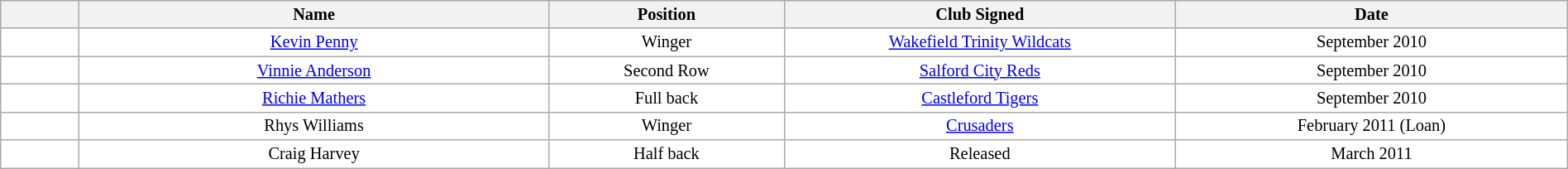<table class="wikitable sortable" width="100%" style="font-size:85%">
<tr bgcolor="#efefef">
<th width=5%></th>
<th width=30%>Name</th>
<th !width=30%>Position</th>
<th width=25%>Club Signed</th>
<th width=25%>Date</th>
</tr>
<tr bgcolor=#FFFFFF>
<td align=center></td>
<td align=center><a href='#'>Kevin Penny</a></td>
<td align=center>Winger</td>
<td align=center> <a href='#'>Wakefield Trinity Wildcats</a></td>
<td align=center>September 2010</td>
</tr>
<tr bgcolor=#FFFFFF>
<td align=center></td>
<td align=center><a href='#'>Vinnie Anderson</a></td>
<td align=center>Second Row</td>
<td align=center> <a href='#'>Salford City Reds</a></td>
<td align=center>September 2010</td>
</tr>
<tr bgcolor=#FFFFFF>
<td align=center></td>
<td align=center><a href='#'>Richie Mathers</a></td>
<td align=center>Full back</td>
<td align=center> <a href='#'>Castleford Tigers</a></td>
<td align=center>September 2010</td>
</tr>
<tr bgcolor=#FFFFFF>
<td align=center></td>
<td align=center>Rhys Williams</td>
<td align=center>Winger</td>
<td align=center> <a href='#'>Crusaders</a></td>
<td align=center>February 2011 (Loan)</td>
</tr>
<tr bgcolor=#FFFFFF>
<td align=center></td>
<td align=center>Craig Harvey</td>
<td align=center>Half back</td>
<td align=center>Released</td>
<td align=center>March 2011</td>
</tr>
</table>
